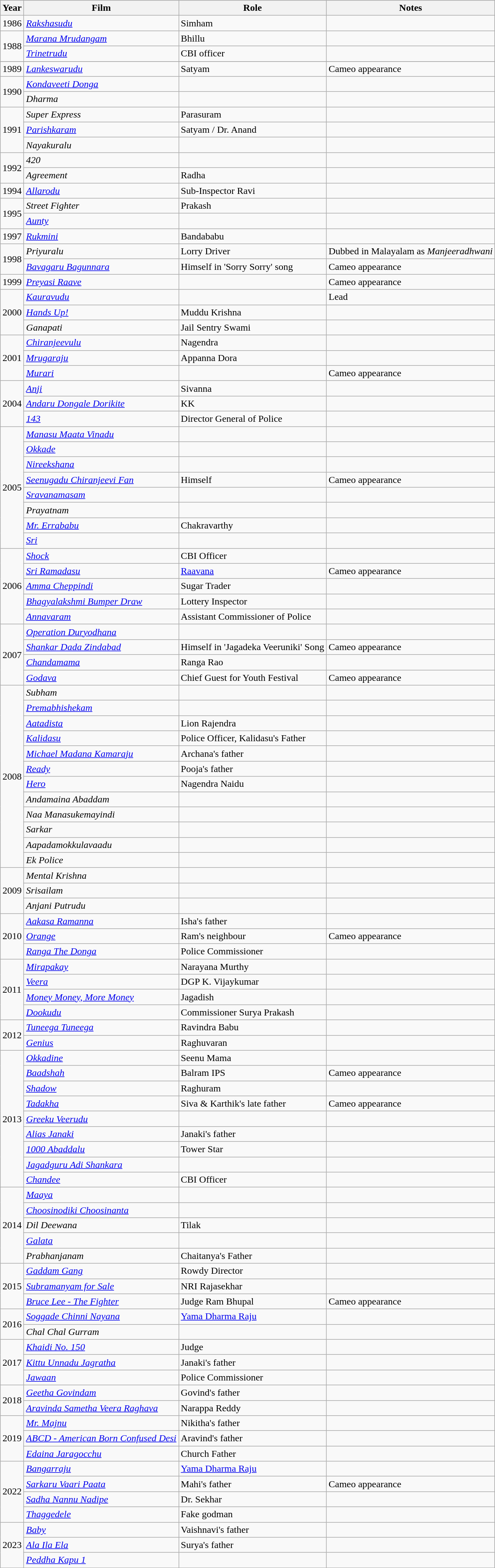<table class="wikitable sortable">
<tr style="background:#ccc">
<th>Year</th>
<th>Film</th>
<th>Role</th>
<th class="unsortable">Notes</th>
</tr>
<tr>
<td>1986</td>
<td><em><a href='#'>Rakshasudu</a></em></td>
<td>Simham</td>
<td></td>
</tr>
<tr>
<td rowspan="2">1988</td>
<td><em><a href='#'>Marana Mrudangam</a></em></td>
<td>Bhillu</td>
<td></td>
</tr>
<tr>
<td><em><a href='#'>Trinetrudu</a></em></td>
<td>CBI officer</td>
<td></td>
</tr>
<tr>
</tr>
<tr>
<td>1989</td>
<td><em><a href='#'>Lankeswarudu</a></em></td>
<td>Satyam</td>
<td>Cameo appearance</td>
</tr>
<tr>
<td rowspan="2">1990</td>
<td><em><a href='#'>Kondaveeti Donga</a></em></td>
<td></td>
<td></td>
</tr>
<tr>
<td><em>Dharma</em></td>
<td></td>
<td></td>
</tr>
<tr>
<td rowspan="3">1991</td>
<td><em>Super Express</em></td>
<td>Parasuram</td>
<td></td>
</tr>
<tr>
<td><em><a href='#'>Parishkaram</a></em></td>
<td>Satyam / Dr. Anand</td>
<td></td>
</tr>
<tr>
<td><em>Nayakuralu</em></td>
<td></td>
<td></td>
</tr>
<tr>
<td rowspan="2">1992</td>
<td><em>420</em></td>
<td></td>
<td></td>
</tr>
<tr>
<td><em>Agreement</em></td>
<td>Radha</td>
<td></td>
</tr>
<tr>
<td>1994</td>
<td><em><a href='#'>Allarodu</a></em></td>
<td>Sub-Inspector Ravi</td>
<td></td>
</tr>
<tr>
<td rowspan="2">1995</td>
<td><em>Street Fighter</em></td>
<td>Prakash</td>
<td></td>
</tr>
<tr>
<td><em><a href='#'>Aunty</a></em></td>
<td></td>
<td></td>
</tr>
<tr>
<td>1997</td>
<td><em><a href='#'>Rukmini</a></em></td>
<td>Bandababu</td>
<td></td>
</tr>
<tr>
<td rowspan="2">1998</td>
<td><em>Priyuralu</em></td>
<td>Lorry Driver</td>
<td>Dubbed in Malayalam as <em>Manjeeradhwani</em></td>
</tr>
<tr>
<td><em><a href='#'>Bavagaru Bagunnara</a></em></td>
<td>Himself in 'Sorry Sorry' song</td>
<td>Cameo appearance</td>
</tr>
<tr>
<td>1999</td>
<td><em><a href='#'>Preyasi Raave</a></em></td>
<td></td>
<td>Cameo appearance</td>
</tr>
<tr>
<td rowspan="3">2000</td>
<td><em><a href='#'>Kauravudu</a></em></td>
<td></td>
<td>Lead</td>
</tr>
<tr>
<td><em><a href='#'>Hands Up!</a></em></td>
<td>Muddu Krishna</td>
<td></td>
</tr>
<tr>
<td><em>Ganapati</em></td>
<td>Jail Sentry Swami</td>
<td></td>
</tr>
<tr>
<td rowspan="3">2001</td>
<td><em><a href='#'>Chiranjeevulu</a></em></td>
<td>Nagendra</td>
<td></td>
</tr>
<tr>
<td><em><a href='#'>Mrugaraju</a></em></td>
<td>Appanna Dora</td>
<td></td>
</tr>
<tr>
<td><em><a href='#'>Murari</a></em></td>
<td></td>
<td>Cameo appearance</td>
</tr>
<tr>
<td rowspan="3">2004</td>
<td><em><a href='#'>Anji</a></em></td>
<td>Sivanna</td>
<td></td>
</tr>
<tr>
<td><em><a href='#'>Andaru Dongale Dorikite</a></em></td>
<td>KK</td>
<td></td>
</tr>
<tr>
<td><em><a href='#'>143</a></em></td>
<td>Director General of Police</td>
<td></td>
</tr>
<tr>
<td rowspan="8">2005</td>
<td><em><a href='#'>Manasu Maata Vinadu</a></em></td>
<td></td>
<td></td>
</tr>
<tr>
<td><em><a href='#'>Okkade</a></em></td>
<td></td>
<td></td>
</tr>
<tr>
<td><em><a href='#'>Nireekshana</a></em></td>
<td></td>
<td></td>
</tr>
<tr>
<td><em><a href='#'>Seenugadu Chiranjeevi Fan</a></em></td>
<td>Himself</td>
<td>Cameo appearance</td>
</tr>
<tr>
<td><em><a href='#'>Sravanamasam</a></em></td>
<td></td>
<td></td>
</tr>
<tr>
<td><em>Prayatnam</em></td>
<td></td>
<td></td>
</tr>
<tr>
<td><em><a href='#'>Mr. Errababu</a></em></td>
<td>Chakravarthy</td>
<td></td>
</tr>
<tr>
<td><em><a href='#'>Sri</a></em></td>
<td></td>
<td></td>
</tr>
<tr>
<td rowspan="5">2006</td>
<td><em><a href='#'>Shock</a></em></td>
<td>CBI Officer</td>
<td></td>
</tr>
<tr>
<td><em><a href='#'>Sri Ramadasu</a></em></td>
<td><a href='#'>Raavana</a></td>
<td>Cameo appearance</td>
</tr>
<tr>
<td><em><a href='#'>Amma Cheppindi</a></em></td>
<td>Sugar Trader</td>
<td></td>
</tr>
<tr>
<td><em><a href='#'>Bhagyalakshmi Bumper Draw</a></em></td>
<td>Lottery Inspector</td>
<td></td>
</tr>
<tr>
<td><em><a href='#'>Annavaram</a></em></td>
<td>Assistant Commissioner of Police</td>
<td></td>
</tr>
<tr>
<td rowspan="4">2007</td>
<td><em><a href='#'>Operation Duryodhana</a></em></td>
<td></td>
<td></td>
</tr>
<tr>
<td><em><a href='#'>Shankar Dada Zindabad</a></em></td>
<td>Himself in 'Jagadeka Veeruniki' Song</td>
<td>Cameo appearance</td>
</tr>
<tr>
<td><em><a href='#'>Chandamama</a></em></td>
<td>Ranga Rao</td>
<td></td>
</tr>
<tr>
<td><em><a href='#'>Godava</a></em></td>
<td>Chief Guest for Youth Festival</td>
<td>Cameo appearance</td>
</tr>
<tr>
<td rowspan="12">2008</td>
<td><em>Subham</em></td>
<td></td>
<td></td>
</tr>
<tr>
<td><em><a href='#'>Premabhishekam</a></em></td>
<td></td>
<td></td>
</tr>
<tr>
<td><em><a href='#'>Aatadista</a></em></td>
<td>Lion Rajendra</td>
<td></td>
</tr>
<tr>
<td><em><a href='#'>Kalidasu</a></em></td>
<td>Police Officer, Kalidasu's Father</td>
<td></td>
</tr>
<tr>
<td><em><a href='#'>Michael Madana Kamaraju</a></em></td>
<td>Archana's father</td>
<td></td>
</tr>
<tr>
<td><em><a href='#'>Ready</a></em></td>
<td>Pooja's father</td>
<td></td>
</tr>
<tr>
<td><em><a href='#'>Hero</a></em></td>
<td>Nagendra Naidu</td>
<td></td>
</tr>
<tr>
<td><em>Andamaina Abaddam</em></td>
<td></td>
<td></td>
</tr>
<tr>
<td><em>Naa Manasukemayindi</em></td>
<td></td>
<td></td>
</tr>
<tr>
<td><em>Sarkar</em></td>
<td></td>
<td></td>
</tr>
<tr>
<td><em>Aapadamokkulavaadu</em></td>
<td></td>
<td></td>
</tr>
<tr>
<td><em>Ek Police</em></td>
<td></td>
<td></td>
</tr>
<tr>
<td rowspan="3">2009</td>
<td><em>Mental Krishna</em></td>
<td></td>
<td></td>
</tr>
<tr>
<td><em>Srisailam</em></td>
<td></td>
<td></td>
</tr>
<tr>
<td><em>Anjani Putrudu</em></td>
<td></td>
<td></td>
</tr>
<tr>
<td rowspan="3">2010</td>
<td><em><a href='#'>Aakasa Ramanna</a></em></td>
<td>Isha's father</td>
<td></td>
</tr>
<tr>
<td><em><a href='#'>Orange</a></em></td>
<td>Ram's neighbour</td>
<td>Cameo appearance</td>
</tr>
<tr>
<td><em><a href='#'>Ranga The Donga</a></em></td>
<td>Police Commissioner</td>
<td></td>
</tr>
<tr>
<td rowspan="4">2011</td>
<td><em><a href='#'>Mirapakay</a></em></td>
<td>Narayana Murthy</td>
<td></td>
</tr>
<tr>
<td><em><a href='#'>Veera</a></em></td>
<td>DGP K. Vijaykumar</td>
<td></td>
</tr>
<tr>
<td><em><a href='#'>Money Money, More Money</a></em></td>
<td>Jagadish</td>
<td></td>
</tr>
<tr>
<td><em><a href='#'>Dookudu</a></em></td>
<td>Commissioner Surya Prakash</td>
<td></td>
</tr>
<tr>
<td rowspan="2">2012</td>
<td><em><a href='#'>Tuneega Tuneega</a></em></td>
<td>Ravindra Babu</td>
<td></td>
</tr>
<tr>
<td><em><a href='#'>Genius</a></em></td>
<td>Raghuvaran</td>
<td></td>
</tr>
<tr>
<td rowspan="9">2013</td>
<td><em><a href='#'>Okkadine</a></em></td>
<td>Seenu Mama</td>
<td></td>
</tr>
<tr>
<td><em><a href='#'>Baadshah</a></em></td>
<td>Balram IPS</td>
<td>Cameo appearance</td>
</tr>
<tr>
<td><em><a href='#'>Shadow</a></em></td>
<td>Raghuram</td>
<td></td>
</tr>
<tr>
<td><em><a href='#'>Tadakha</a></em></td>
<td>Siva & Karthik's late father</td>
<td>Cameo appearance</td>
</tr>
<tr>
<td><em><a href='#'>Greeku Veerudu</a></em></td>
<td></td>
<td></td>
</tr>
<tr>
<td><em><a href='#'>Alias Janaki</a></em></td>
<td>Janaki's father</td>
<td></td>
</tr>
<tr>
<td><em><a href='#'>1000 Abaddalu</a></em></td>
<td>Tower Star</td>
<td></td>
</tr>
<tr>
<td><em><a href='#'>Jagadguru Adi Shankara</a></em></td>
<td></td>
<td></td>
</tr>
<tr>
<td><em><a href='#'>Chandee</a></em></td>
<td>CBI Officer</td>
<td></td>
</tr>
<tr>
<td rowspan="5">2014</td>
<td><em><a href='#'>Maaya</a></em></td>
<td></td>
<td></td>
</tr>
<tr>
<td><em><a href='#'>Choosinodiki Choosinanta</a></em></td>
<td></td>
<td></td>
</tr>
<tr>
<td><em>Dil Deewana</em></td>
<td>Tilak</td>
<td></td>
</tr>
<tr>
<td><a href='#'><em>Galata</em></a></td>
<td></td>
<td></td>
</tr>
<tr>
<td><em>Prabhanjanam</em></td>
<td>Chaitanya's Father</td>
<td></td>
</tr>
<tr>
<td rowspan="3">2015</td>
<td><em><a href='#'>Gaddam Gang</a></em></td>
<td>Rowdy Director</td>
<td></td>
</tr>
<tr>
<td><em><a href='#'>Subramanyam for Sale</a></em></td>
<td>NRI Rajasekhar</td>
<td></td>
</tr>
<tr>
<td><em><a href='#'>Bruce Lee - The Fighter</a></em></td>
<td>Judge Ram Bhupal</td>
<td>Cameo appearance</td>
</tr>
<tr>
<td rowspan="2">2016</td>
<td><em><a href='#'>Soggade Chinni Nayana</a></em></td>
<td><a href='#'>Yama Dharma Raju</a></td>
<td></td>
</tr>
<tr>
<td><em>Chal Chal Gurram</em></td>
<td></td>
<td></td>
</tr>
<tr>
<td rowspan="3">2017</td>
<td><em><a href='#'>Khaidi No. 150</a></em></td>
<td>Judge</td>
<td></td>
</tr>
<tr>
<td><em><a href='#'>Kittu Unnadu Jagratha</a></em></td>
<td>Janaki's father</td>
<td></td>
</tr>
<tr>
<td><em><a href='#'>Jawaan</a></em></td>
<td>Police Commissioner</td>
<td></td>
</tr>
<tr>
<td rowspan="2">2018</td>
<td><em><a href='#'>Geetha Govindam</a></em></td>
<td>Govind's father</td>
<td></td>
</tr>
<tr>
<td><em><a href='#'>Aravinda Sametha Veera Raghava</a></em></td>
<td>Narappa Reddy</td>
<td></td>
</tr>
<tr>
<td rowspan="3">2019</td>
<td><em><a href='#'>Mr. Majnu</a></em></td>
<td>Nikitha's father</td>
<td></td>
</tr>
<tr>
<td><em><a href='#'>ABCD - American Born Confused Desi</a></em></td>
<td>Aravind's father</td>
<td></td>
</tr>
<tr>
<td><em><a href='#'>Edaina Jaragocchu</a></em></td>
<td>Church Father</td>
<td></td>
</tr>
<tr>
<td rowspan="4">2022</td>
<td><em><a href='#'>Bangarraju</a></em></td>
<td><a href='#'>Yama Dharma Raju</a></td>
<td></td>
</tr>
<tr>
<td><em><a href='#'>Sarkaru Vaari Paata</a></em></td>
<td>Mahi's father</td>
<td>Cameo appearance</td>
</tr>
<tr>
<td><em><a href='#'>Sadha Nannu Nadipe</a></em></td>
<td>Dr. Sekhar</td>
<td></td>
</tr>
<tr>
<td><em><a href='#'>Thaggedele</a></em></td>
<td>Fake godman</td>
<td></td>
</tr>
<tr>
<td rowspan ="3">2023</td>
<td><em><a href='#'>Baby</a></em></td>
<td>Vaishnavi's father</td>
<td></td>
</tr>
<tr>
<td><em><a href='#'>Ala Ila Ela</a></em></td>
<td>Surya's father</td>
<td></td>
</tr>
<tr>
<td><em><a href='#'>Peddha Kapu 1</a></em></td>
<td></td>
<td></td>
</tr>
<tr>
</tr>
</table>
